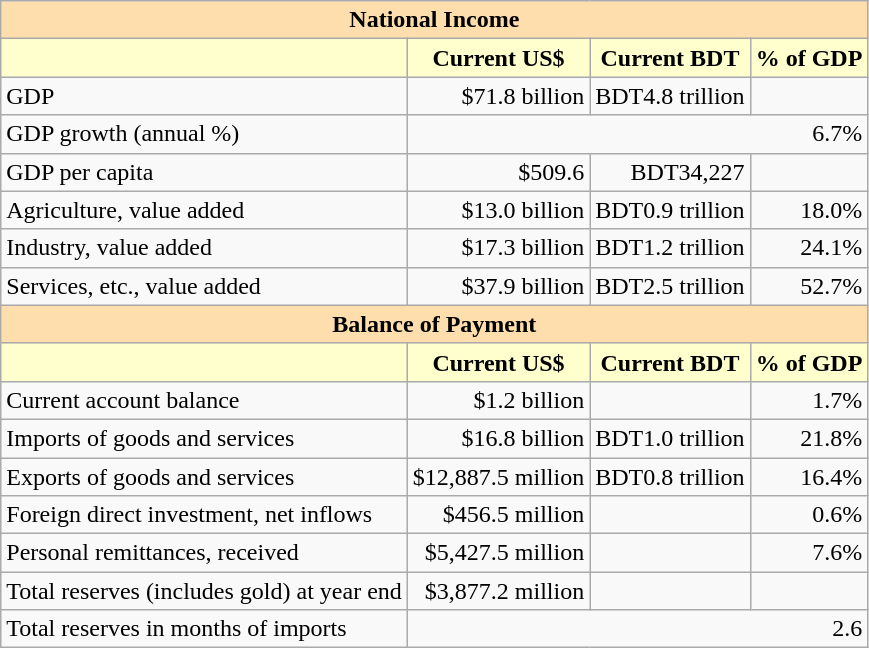<table class="wikitable">
<tr>
<th colspan="4" style="background: #ffdead;">National Income</th>
</tr>
<tr>
<th style="background: #ffffcd;"></th>
<th style="background: #ffffcd;">Current US$</th>
<th style="background: #ffffcd;">Current BDT</th>
<th style="background: #ffffcd;">% of GDP</th>
</tr>
<tr>
<td>GDP</td>
<td style="text-align: right;">$71.8 billion</td>
<td style="text-align: right;">BDT4.8 trillion</td>
<td style="text-align: right;"></td>
</tr>
<tr>
<td>GDP growth (annual %)</td>
<td colspan="3"  style="text-align: right;">6.7%</td>
</tr>
<tr>
<td>GDP per capita</td>
<td style="text-align: right;">$509.6</td>
<td style="text-align: right;">BDT34,227</td>
<td style="text-align: right;"></td>
</tr>
<tr>
<td>Agriculture, value added</td>
<td style="text-align: right;">$13.0 billion</td>
<td style="text-align: right;">BDT0.9 trillion</td>
<td style="text-align: right;">18.0%</td>
</tr>
<tr>
<td>Industry, value added</td>
<td style="text-align: right;">$17.3 billion</td>
<td style="text-align: right;">BDT1.2 trillion</td>
<td style="text-align: right;">24.1%</td>
</tr>
<tr>
<td>Services, etc., value added</td>
<td style="text-align: right;">$37.9 billion</td>
<td style="text-align: right;">BDT2.5 trillion</td>
<td style="text-align: right;">52.7%</td>
</tr>
<tr>
<th colspan="4" style="background: #ffdead;">Balance of Payment</th>
</tr>
<tr>
<th style="background: #ffffcd;"></th>
<th style="background: #ffffcd;">Current US$</th>
<th style="background: #ffffcd;">Current BDT</th>
<th style="background: #ffffcd;">% of GDP</th>
</tr>
<tr>
<td>Current account balance</td>
<td style="text-align: right;">$1.2 billion</td>
<td style="text-align: right;"></td>
<td style="text-align: right;">1.7%</td>
</tr>
<tr>
<td>Imports of goods and services</td>
<td style="text-align: right;">$16.8 billion</td>
<td style="text-align: right;">BDT1.0 trillion</td>
<td style="text-align: right;">21.8%</td>
</tr>
<tr>
<td>Exports of goods and services</td>
<td style="text-align: right;">$12,887.5 million</td>
<td style="text-align: right;">BDT0.8 trillion</td>
<td style="text-align: right;">16.4%</td>
</tr>
<tr>
<td>Foreign direct investment, net inflows</td>
<td style="text-align: right;">$456.5 million</td>
<td style="text-align: right;"></td>
<td style="text-align: right;">0.6%</td>
</tr>
<tr>
<td>Personal remittances, received</td>
<td style="text-align: right;">$5,427.5 million</td>
<td style="text-align: right;"></td>
<td style="text-align: right;">7.6%</td>
</tr>
<tr>
<td>Total reserves (includes gold) at year end</td>
<td style="text-align: right;">$3,877.2 million</td>
<td style="text-align: right;"></td>
<td style="text-align: right;"></td>
</tr>
<tr>
<td>Total reserves in months of imports</td>
<td colspan="3"  style="text-align: right;">2.6</td>
</tr>
</table>
